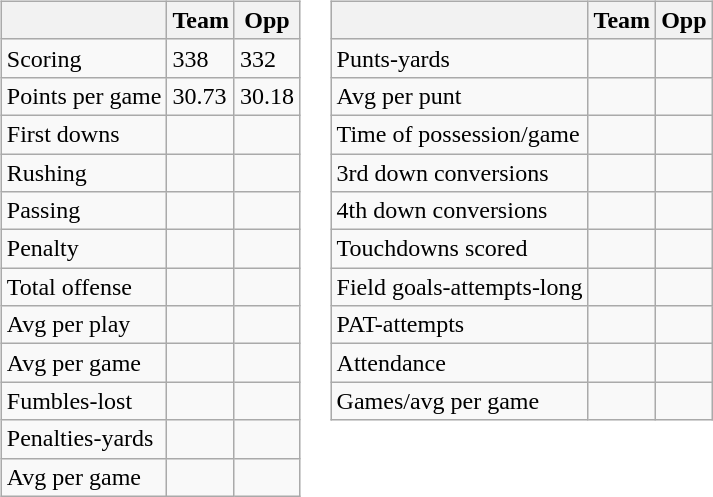<table>
<tr>
<td valign="top"><br><table class="wikitable" style="white-space:nowrap;">
<tr>
<th></th>
<th>Team</th>
<th>Opp</th>
</tr>
<tr>
<td>Scoring</td>
<td>338</td>
<td>332</td>
</tr>
<tr>
<td>Points per game</td>
<td>30.73</td>
<td>30.18</td>
</tr>
<tr>
<td>First downs</td>
<td> </td>
<td> </td>
</tr>
<tr>
<td>Rushing</td>
<td> </td>
<td> </td>
</tr>
<tr>
<td>Passing</td>
<td> </td>
<td> </td>
</tr>
<tr>
<td>Penalty</td>
<td> </td>
<td> </td>
</tr>
<tr>
<td>Total offense</td>
<td> </td>
<td> </td>
</tr>
<tr>
<td>Avg per play</td>
<td> </td>
<td> </td>
</tr>
<tr>
<td>Avg per game</td>
<td> </td>
<td> </td>
</tr>
<tr>
<td>Fumbles-lost</td>
<td> </td>
<td> </td>
</tr>
<tr>
<td>Penalties-yards</td>
<td> </td>
<td> </td>
</tr>
<tr>
<td>Avg per game</td>
<td> </td>
<td> </td>
</tr>
</table>
</td>
<td valign="top"><br><table class="wikitable" style="white-space:nowrap;">
<tr>
<th></th>
<th>Team</th>
<th>Opp</th>
</tr>
<tr>
<td>Punts-yards</td>
<td> </td>
<td> </td>
</tr>
<tr>
<td>Avg per punt</td>
<td> </td>
<td> </td>
</tr>
<tr>
<td>Time of possession/game</td>
<td> </td>
<td> </td>
</tr>
<tr>
<td>3rd down conversions</td>
<td> </td>
<td> </td>
</tr>
<tr>
<td>4th down conversions</td>
<td> </td>
<td> </td>
</tr>
<tr>
<td>Touchdowns scored</td>
<td> </td>
<td> </td>
</tr>
<tr>
<td>Field goals-attempts-long</td>
<td> </td>
<td> </td>
</tr>
<tr>
<td>PAT-attempts</td>
<td> </td>
<td> </td>
</tr>
<tr>
<td>Attendance</td>
<td> </td>
<td> </td>
</tr>
<tr>
<td>Games/avg per game</td>
<td> </td>
<td> </td>
</tr>
</table>
</td>
</tr>
</table>
